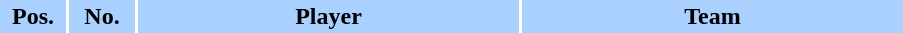<table border="0" cellspacing="2" cellpadding="2">
<tr bgcolor=AAD0FF>
<th width=40>Pos.</th>
<th width=40>No.</th>
<th width=250>Player</th>
<th width=250>Team</th>
</tr>
</table>
